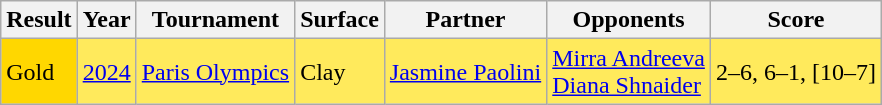<table class="sortable wikitable">
<tr>
<th>Result</th>
<th>Year</th>
<th>Tournament</th>
<th>Surface</th>
<th>Partner</th>
<th>Opponents</th>
<th class=unsortable>Score</th>
</tr>
<tr bgcolor=FFEA5C>
<td bgcolor=gold>Gold</td>
<td><a href='#'>2024</a></td>
<td><a href='#'>Paris Olympics</a></td>
<td>Clay</td>
<td> <a href='#'>Jasmine Paolini</a></td>
<td> <a href='#'>Mirra Andreeva</a> <br>  <a href='#'>Diana Shnaider</a></td>
<td>2–6, 6–1, [10–7]</td>
</tr>
</table>
